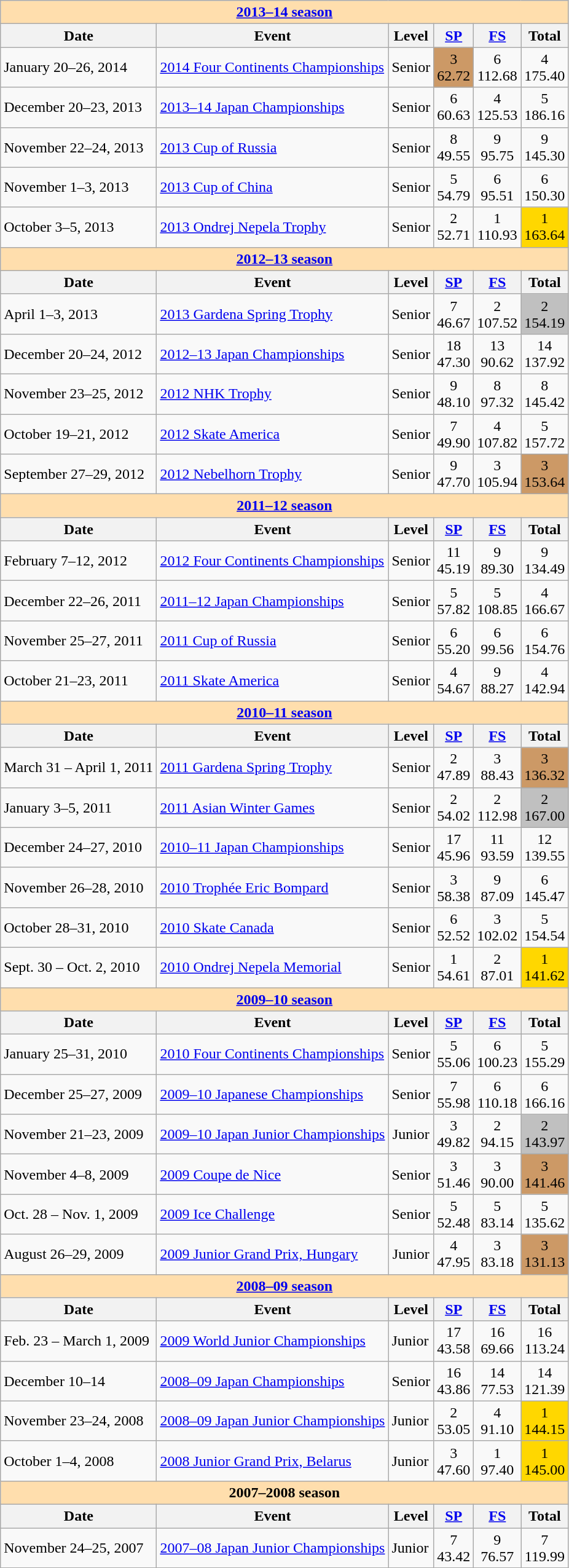<table class="wikitable">
<tr>
<th style="background-color: #ffdead;" colspan="6"><a href='#'>2013–14 season</a></th>
</tr>
<tr>
<th>Date</th>
<th>Event</th>
<th>Level</th>
<th><a href='#'>SP</a></th>
<th><a href='#'>FS</a></th>
<th>Total</th>
</tr>
<tr>
<td>January 20–26, 2014</td>
<td><a href='#'>2014 Four Continents Championships</a></td>
<td align=center>Senior</td>
<td align=center  bgcolor=cc9966>3 <br> 62.72</td>
<td align=center>6 <br> 112.68</td>
<td align=center>4 <br> 175.40</td>
</tr>
<tr>
<td>December 20–23, 2013</td>
<td><a href='#'>2013–14 Japan Championships</a></td>
<td align=center>Senior</td>
<td align=center>6 <br> 60.63</td>
<td align=center>4 <br> 125.53</td>
<td align=center>5 <br> 186.16</td>
</tr>
<tr>
<td>November 22–24, 2013</td>
<td><a href='#'>2013 Cup of Russia</a></td>
<td align=center>Senior</td>
<td align=center>8 <br> 49.55</td>
<td align=center>9 <br> 95.75</td>
<td align=center>9 <br> 145.30</td>
</tr>
<tr>
<td>November 1–3, 2013</td>
<td><a href='#'>2013 Cup of China</a></td>
<td align=center>Senior</td>
<td align=center>5 <br> 54.79</td>
<td align=center>6 <br> 95.51</td>
<td align=center>6 <br> 150.30</td>
</tr>
<tr>
<td>October 3–5, 2013</td>
<td><a href='#'>2013 Ondrej Nepela Trophy</a></td>
<td align=center>Senior</td>
<td align=center>2 <br> 52.71</td>
<td align=center>1 <br> 110.93</td>
<td align=center bgcolor=gold>1 <br> 163.64</td>
</tr>
<tr>
<th style="background-color: #ffdead;" colspan="6"><a href='#'>2012–13 season</a></th>
</tr>
<tr>
<th>Date</th>
<th>Event</th>
<th>Level</th>
<th><a href='#'>SP</a></th>
<th><a href='#'>FS</a></th>
<th>Total</th>
</tr>
<tr>
<td>April 1–3, 2013</td>
<td><a href='#'>2013 Gardena Spring Trophy</a></td>
<td align=center>Senior</td>
<td align=center>7 <br> 46.67</td>
<td align=center>2 <br> 107.52</td>
<td align=center bgcolor=silver>2 <br> 154.19</td>
</tr>
<tr>
<td>December 20–24, 2012</td>
<td><a href='#'>2012–13 Japan Championships</a></td>
<td align=center>Senior</td>
<td align=center>18 <br> 47.30</td>
<td align=center>13 <br> 90.62</td>
<td align=center>14 <br> 137.92</td>
</tr>
<tr>
<td>November 23–25, 2012</td>
<td><a href='#'>2012 NHK Trophy</a></td>
<td align=center>Senior</td>
<td align=center>9 <br> 48.10</td>
<td align=center>8 <br> 97.32</td>
<td align=center>8 <br> 145.42</td>
</tr>
<tr>
<td>October 19–21, 2012</td>
<td><a href='#'>2012 Skate America</a></td>
<td align=center>Senior</td>
<td align=center>7 <br> 49.90</td>
<td align=center>4 <br> 107.82</td>
<td align=center>5 <br> 157.72</td>
</tr>
<tr>
<td>September 27–29, 2012</td>
<td><a href='#'>2012 Nebelhorn Trophy</a></td>
<td align=center>Senior</td>
<td align=center>9 <br> 47.70</td>
<td align=center>3 <br> 105.94</td>
<td align=center bgcolor=cc9966>3 <br> 153.64</td>
</tr>
<tr>
<th style="background-color: #ffdead;" colspan="6"><a href='#'>2011–12 season</a></th>
</tr>
<tr>
<th>Date</th>
<th>Event</th>
<th>Level</th>
<th><a href='#'>SP</a></th>
<th><a href='#'>FS</a></th>
<th>Total</th>
</tr>
<tr>
<td>February 7–12, 2012</td>
<td><a href='#'>2012 Four Continents Championships</a></td>
<td align=center>Senior</td>
<td align=center>11 <br> 45.19</td>
<td align=center>9 <br> 89.30</td>
<td align=center>9 <br> 134.49</td>
</tr>
<tr>
<td>December 22–26, 2011</td>
<td><a href='#'>2011–12 Japan Championships</a></td>
<td align=center>Senior</td>
<td align=center>5 <br> 57.82</td>
<td align=center>5 <br> 108.85</td>
<td align=center>4 <br> 166.67</td>
</tr>
<tr>
<td>November 25–27, 2011</td>
<td><a href='#'>2011 Cup of Russia</a></td>
<td align=center>Senior</td>
<td align=center>6 <br> 55.20</td>
<td align=center>6 <br> 99.56</td>
<td align=center>6 <br> 154.76</td>
</tr>
<tr>
<td>October 21–23, 2011</td>
<td><a href='#'>2011 Skate America</a></td>
<td align=center>Senior</td>
<td align=center>4 <br> 54.67</td>
<td align=center>9 <br> 88.27</td>
<td align=center>4 <br> 142.94</td>
</tr>
<tr>
<th style="background-color: #ffdead;" colspan="6"><a href='#'>2010–11 season</a></th>
</tr>
<tr>
<th>Date</th>
<th>Event</th>
<th>Level</th>
<th><a href='#'>SP</a></th>
<th><a href='#'>FS</a></th>
<th>Total</th>
</tr>
<tr>
<td>March 31 – April 1, 2011</td>
<td><a href='#'>2011 Gardena Spring Trophy</a></td>
<td align=center>Senior</td>
<td align=center>2 <br> 47.89</td>
<td align=center>3 <br> 88.43</td>
<td align=center bgcolor=cc9966>3 <br> 136.32</td>
</tr>
<tr>
<td>January 3–5, 2011</td>
<td><a href='#'>2011 Asian Winter Games</a></td>
<td align=center>Senior</td>
<td align=center>2 <br> 54.02</td>
<td align=center>2 <br> 112.98</td>
<td align=center bgcolor=silver>2 <br> 167.00</td>
</tr>
<tr>
<td>December 24–27, 2010</td>
<td><a href='#'>2010–11 Japan Championships</a></td>
<td align=center>Senior</td>
<td align=center>17 <br> 45.96</td>
<td align=center>11 <br> 93.59</td>
<td align=center>12 <br> 139.55</td>
</tr>
<tr>
<td>November 26–28, 2010</td>
<td><a href='#'>2010 Trophée Eric Bompard</a></td>
<td align=center>Senior</td>
<td align=center>3 <br> 58.38</td>
<td align=center>9 <br> 87.09</td>
<td align=center>6 <br> 145.47</td>
</tr>
<tr>
<td>October 28–31, 2010</td>
<td><a href='#'>2010 Skate Canada</a></td>
<td align=center>Senior</td>
<td align=center>6 <br> 52.52</td>
<td align=center>3 <br> 102.02</td>
<td align=center>5 <br> 154.54</td>
</tr>
<tr>
<td>Sept. 30 – Oct. 2, 2010</td>
<td><a href='#'>2010 Ondrej Nepela Memorial</a></td>
<td align=center>Senior</td>
<td align=center>1 <br> 54.61</td>
<td align=center>2 <br> 87.01</td>
<td align=center bgcolor=gold>1 <br>141.62</td>
</tr>
<tr>
<th style="background-color: #ffdead;" colspan="6"><a href='#'>2009–10 season</a></th>
</tr>
<tr>
<th>Date</th>
<th>Event</th>
<th>Level</th>
<th><a href='#'>SP</a></th>
<th><a href='#'>FS</a></th>
<th>Total</th>
</tr>
<tr>
<td>January 25–31, 2010</td>
<td><a href='#'>2010 Four Continents Championships</a></td>
<td>Senior</td>
<td align=center>5 <br> 55.06</td>
<td align=center>6 <br> 100.23</td>
<td align=center>5 <br> 155.29</td>
</tr>
<tr>
<td>December 25–27, 2009</td>
<td><a href='#'>2009–10 Japanese Championships</a></td>
<td>Senior</td>
<td align=center>7 <br> 55.98</td>
<td align=center>6 <br> 110.18</td>
<td align=center>6 <br> 166.16</td>
</tr>
<tr>
<td>November 21–23, 2009</td>
<td><a href='#'>2009–10 Japan Junior Championships</a></td>
<td align=center>Junior</td>
<td align=center>3 <br> 49.82</td>
<td align=center>2 <br> 94.15</td>
<td align=center bgcolor=silver>2 <br>143.97</td>
</tr>
<tr>
<td>November 4–8, 2009</td>
<td><a href='#'>2009 Coupe de Nice</a></td>
<td align=center>Senior</td>
<td align=center>3 <br> 51.46</td>
<td align=center>3 <br> 90.00</td>
<td align=center bgcolor=cc9966>3 <br> 141.46</td>
</tr>
<tr>
<td>Oct. 28 – Nov. 1, 2009</td>
<td><a href='#'>2009 Ice Challenge</a></td>
<td align=center>Senior</td>
<td align=center>5 <br> 52.48</td>
<td align=center>5 <br> 83.14</td>
<td align=center>5 <br> 135.62</td>
</tr>
<tr>
<td>August 26–29, 2009</td>
<td><a href='#'>2009 Junior Grand Prix, Hungary</a></td>
<td align=center>Junior</td>
<td align=center>4 <br> 47.95</td>
<td align=center>3 <br> 83.18</td>
<td align=center bgcolor=cc9966>3 <br> 131.13</td>
</tr>
<tr>
<th style="background-color: #ffdead;" colspan="6"><a href='#'>2008–09 season</a></th>
</tr>
<tr>
<th>Date</th>
<th>Event</th>
<th>Level</th>
<th><a href='#'>SP</a></th>
<th><a href='#'>FS</a></th>
<th>Total</th>
</tr>
<tr>
<td>Feb. 23 – March 1, 2009</td>
<td><a href='#'>2009 World Junior Championships</a></td>
<td>Junior</td>
<td align=center>17 <br> 43.58</td>
<td align=center>16 <br> 69.66</td>
<td align=center>16 <br> 113.24</td>
</tr>
<tr>
<td>December 10–14</td>
<td><a href='#'>2008–09 Japan Championships</a></td>
<td>Senior</td>
<td align=center>16 <br> 43.86</td>
<td align=center>14 <br> 77.53</td>
<td align=center>14 <br> 121.39</td>
</tr>
<tr>
<td>November 23–24, 2008</td>
<td><a href='#'>2008–09 Japan Junior Championships</a></td>
<td>Junior</td>
<td align=center>2 <br> 53.05</td>
<td align=center>4 <br> 91.10</td>
<td align=center bgcolor=gold>1 <br> 144.15</td>
</tr>
<tr>
<td>October 1–4, 2008</td>
<td><a href='#'>2008 Junior Grand Prix, Belarus</a></td>
<td>Junior</td>
<td align=center>3 <br> 47.60</td>
<td align=center>1 <br> 97.40</td>
<td align=center bgcolor=gold>1 <br> 145.00</td>
</tr>
<tr>
<th style="background-color: #ffdead;" colspan="6">2007–2008 season</th>
</tr>
<tr>
<th>Date</th>
<th>Event</th>
<th>Level</th>
<th><a href='#'>SP</a></th>
<th><a href='#'>FS</a></th>
<th>Total</th>
</tr>
<tr>
<td>November 24–25, 2007</td>
<td><a href='#'>2007–08 Japan Junior Championships</a></td>
<td>Junior</td>
<td align=center>7 <br> 43.42</td>
<td align=center>9 <br> 76.57</td>
<td align=center>7 <br> 119.99</td>
</tr>
</table>
